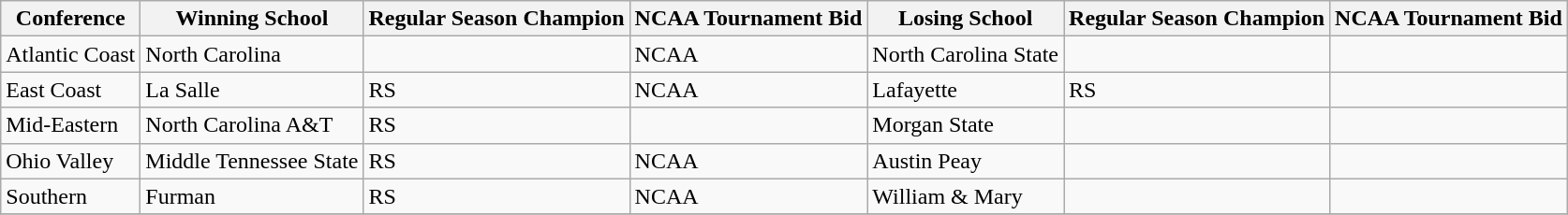<table class="wikitable">
<tr>
<th>Conference</th>
<th>Winning School</th>
<th>Regular Season Champion</th>
<th>NCAA Tournament Bid</th>
<th>Losing School</th>
<th>Regular Season Champion</th>
<th>NCAA Tournament Bid</th>
</tr>
<tr>
<td>Atlantic Coast</td>
<td>North Carolina</td>
<td></td>
<td>NCAA</td>
<td>North Carolina State</td>
<td></td>
<td></td>
</tr>
<tr>
<td>East Coast</td>
<td>La Salle</td>
<td>RS</td>
<td>NCAA</td>
<td>Lafayette</td>
<td>RS</td>
<td></td>
</tr>
<tr>
<td>Mid-Eastern</td>
<td>North Carolina A&T</td>
<td>RS</td>
<td></td>
<td>Morgan State</td>
<td></td>
<td></td>
</tr>
<tr>
<td>Ohio Valley</td>
<td>Middle Tennessee State</td>
<td>RS</td>
<td>NCAA</td>
<td>Austin Peay</td>
<td></td>
<td></td>
</tr>
<tr>
<td>Southern</td>
<td>Furman</td>
<td>RS</td>
<td>NCAA</td>
<td>William & Mary</td>
<td></td>
<td></td>
</tr>
<tr>
</tr>
</table>
